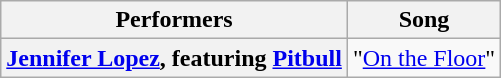<table class="wikitable unsortable" style="text-align:center;">
<tr>
<th scope="col">Performers</th>
<th scope="col">Song</th>
</tr>
<tr>
<th scope="row"><a href='#'>Jennifer Lopez</a>, featuring <a href='#'>Pitbull</a></th>
<td>"<a href='#'>On the Floor</a>"</td>
</tr>
</table>
